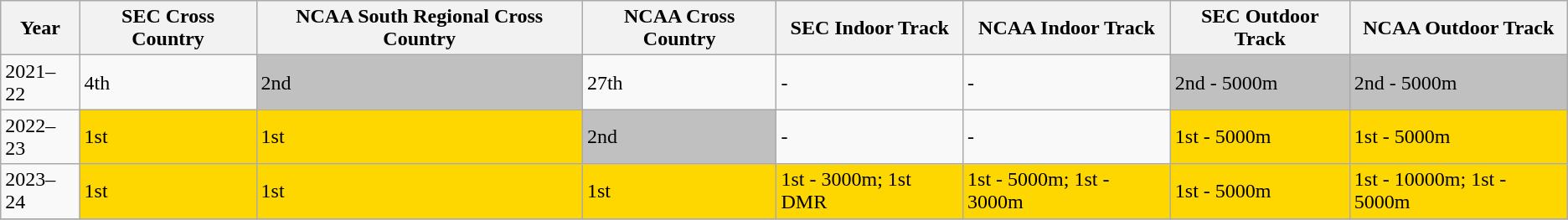<table class="wikitable sortable">
<tr>
<th>Year</th>
<th>SEC Cross Country</th>
<th>NCAA South Regional Cross Country</th>
<th>NCAA Cross Country</th>
<th>SEC Indoor Track</th>
<th>NCAA Indoor Track</th>
<th>SEC Outdoor Track</th>
<th>NCAA Outdoor Track</th>
</tr>
<tr>
<td>2021–22</td>
<td>4th</td>
<td bgcolor=silver>2nd</td>
<td>27th</td>
<td>-</td>
<td>-</td>
<td bgcolor=silver>2nd - 5000m</td>
<td bgcolor=silver>2nd - 5000m</td>
</tr>
<tr>
<td>2022–23</td>
<td bgcolor=gold>1st</td>
<td bgcolor=gold>1st</td>
<td bgcolor=silver>2nd</td>
<td>-</td>
<td>-</td>
<td bgcolor=gold>1st - 5000m</td>
<td bgcolor=gold>1st - 5000m</td>
</tr>
<tr>
<td>2023–24</td>
<td bgcolor=gold>1st</td>
<td bgcolor=gold>1st</td>
<td bgcolor=gold>1st</td>
<td bgcolor=gold>1st - 3000m; 1st DMR</td>
<td bgcolor=gold>1st - 5000m; 1st - 3000m</td>
<td bgcolor=gold>1st - 5000m</td>
<td bgcolor=gold>1st - 10000m; 1st - 5000m</td>
</tr>
<tr>
</tr>
</table>
